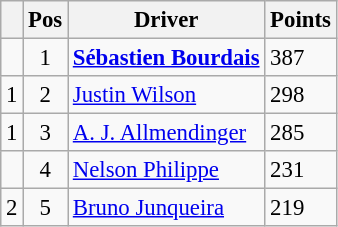<table class="wikitable" style="font-size: 95%;">
<tr>
<th></th>
<th>Pos</th>
<th>Driver</th>
<th>Points</th>
</tr>
<tr>
<td align="left"></td>
<td align="center">1</td>
<td> <strong><a href='#'>Sébastien Bourdais</a></strong></td>
<td align="left">387</td>
</tr>
<tr>
<td align="left"> 1</td>
<td align="center">2</td>
<td> <a href='#'>Justin Wilson</a></td>
<td align="left">298</td>
</tr>
<tr>
<td align="left"> 1</td>
<td align="center">3</td>
<td> <a href='#'>A. J. Allmendinger</a></td>
<td align="left">285</td>
</tr>
<tr>
<td align="left"></td>
<td align="center">4</td>
<td> <a href='#'>Nelson Philippe</a></td>
<td align="left">231</td>
</tr>
<tr>
<td align="left"> 2</td>
<td align="center">5</td>
<td> <a href='#'>Bruno Junqueira</a></td>
<td align="left">219</td>
</tr>
</table>
